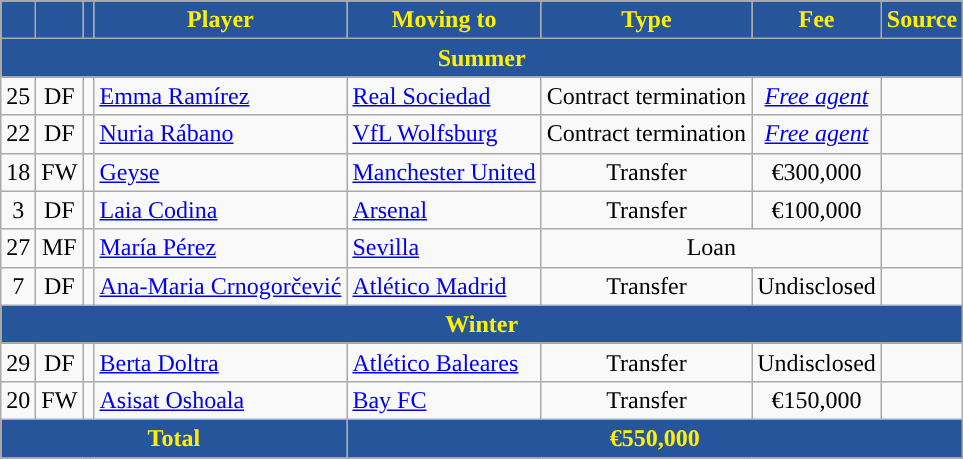<table class="wikitable plainrowheaders sortable" style="text-align:center">
<tr>
<th style="background:#26559B; color:#FFF000; "></th>
<th style="background:#26559B; color:#FFF000; "></th>
<th style="background:#26559B; color:#FFF000; "></th>
<th style="background:#26559B; color:#FFF000; ">Player</th>
<th style="background:#26559B; color:#FFF000; ">Moving to</th>
<th style="background:#26559B; color:#FFF000; ">Type</th>
<th style="background:#26559B; color:#FFF000; ">Fee</th>
<th style="background:#26559B; color:#FFF000; ">Source</th>
</tr>
<tr>
<th colspan=8 style="background:#26559B; color:#FFF000; ">Summer</th>
</tr>
<tr>
<td>25</td>
<td>DF</td>
<td></td>
<td align=left><a href='#'>Emma Ramírez</a></td>
<td align=left><a href='#'>Real Sociedad</a></td>
<td>Contract termination</td>
<td><em><a href='#'>Free agent</a></em></td>
<td></td>
</tr>
<tr>
<td>22</td>
<td>DF</td>
<td></td>
<td align=left><a href='#'>Nuria Rábano</a></td>
<td align=left> <a href='#'>VfL Wolfsburg</a></td>
<td>Contract termination</td>
<td><em><a href='#'>Free agent</a></em></td>
<td></td>
</tr>
<tr>
<td>18</td>
<td>FW</td>
<td></td>
<td align="left"><a href='#'>Geyse</a></td>
<td align="left"> <a href='#'>Manchester United</a></td>
<td>Transfer</td>
<td>€300,000</td>
<td></td>
</tr>
<tr>
<td>3</td>
<td>DF</td>
<td></td>
<td align=left><a href='#'>Laia Codina</a></td>
<td align=left> <a href='#'>Arsenal</a></td>
<td>Transfer</td>
<td>€100,000</td>
<td></td>
</tr>
<tr>
<td>27</td>
<td>MF</td>
<td></td>
<td align=left><a href='#'>María Pérez</a></td>
<td align=left><a href='#'>Sevilla</a></td>
<td colspan=2>Loan</td>
<td></td>
</tr>
<tr>
<td>7</td>
<td>DF</td>
<td></td>
<td align=left><a href='#'>Ana-Maria Crnogorčević</a></td>
<td align=left><a href='#'>Atlético Madrid</a></td>
<td>Transfer</td>
<td>Undisclosed</td>
<td></td>
</tr>
<tr>
<th colspan=8 style="background:#26559B; color:#FFF000; ">Winter</th>
</tr>
<tr>
<td>29</td>
<td>DF</td>
<td></td>
<td align=left><a href='#'>Berta Doltra</a></td>
<td align=left><a href='#'>Atlético Baleares</a></td>
<td>Transfer</td>
<td>Undisclosed</td>
<td></td>
</tr>
<tr>
<td>20</td>
<td>FW</td>
<td></td>
<td align=left><a href='#'>Asisat Oshoala</a></td>
<td align=left> <a href='#'>Bay FC</a></td>
<td>Transfer</td>
<td>€150,000</td>
<td></td>
</tr>
<tr>
<th colspan="4" style="background:#26559B; color:#FFF000; ">Total</th>
<th colspan="4" style="background:#26559B; color:#FFF000; ">€550,000</th>
</tr>
</table>
